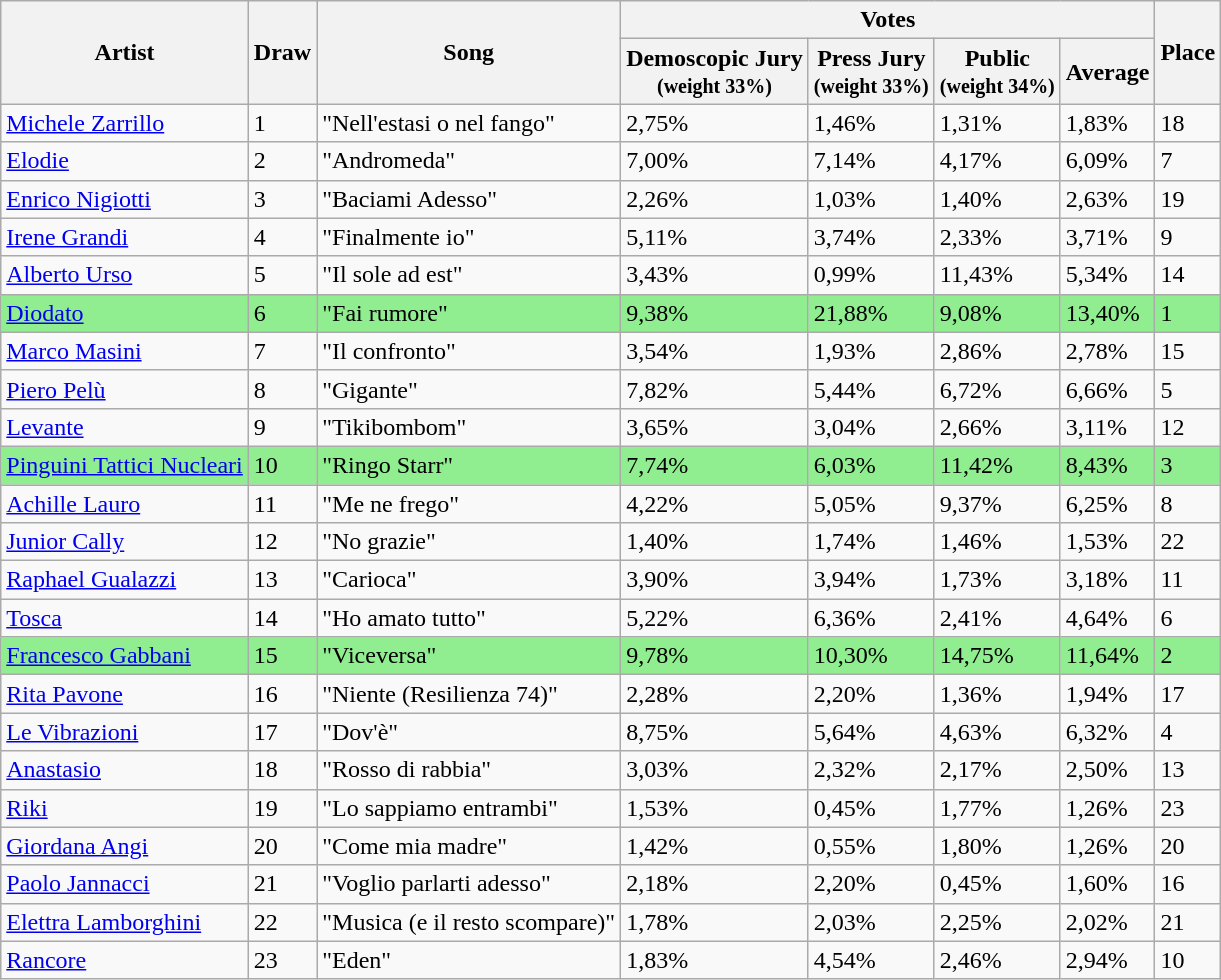<table class="wikitable sortable">
<tr>
<th rowspan="2">Artist</th>
<th rowspan="2">Draw</th>
<th rowspan="2">Song</th>
<th colspan="4" class="unsortable">Votes</th>
<th rowspan="2">Place</th>
</tr>
<tr>
<th>Demoscopic Jury<br><small>(weight 33%)</small></th>
<th>Press Jury<br><small>(weight 33%)</small></th>
<th>Public<br><small>(weight 34%)</small></th>
<th>Average</th>
</tr>
<tr>
<td><a href='#'>Michele Zarrillo</a></td>
<td>1</td>
<td>"Nell'estasi o nel fango"</td>
<td>2,75%</td>
<td>1,46%</td>
<td>1,31%</td>
<td>1,83%</td>
<td>18</td>
</tr>
<tr>
<td><a href='#'>Elodie</a></td>
<td>2</td>
<td>"Andromeda"</td>
<td>7,00%</td>
<td>7,14%</td>
<td>4,17%</td>
<td>6,09%</td>
<td>7</td>
</tr>
<tr>
<td><a href='#'>Enrico Nigiotti</a></td>
<td>3</td>
<td>"Baciami Adesso"</td>
<td>2,26%</td>
<td>1,03%</td>
<td>1,40%</td>
<td>2,63%</td>
<td>19</td>
</tr>
<tr>
<td><a href='#'>Irene Grandi</a></td>
<td>4</td>
<td>"Finalmente io"</td>
<td>5,11%</td>
<td>3,74%</td>
<td>2,33%</td>
<td>3,71%</td>
<td>9</td>
</tr>
<tr>
<td><a href='#'>Alberto Urso</a></td>
<td>5</td>
<td>"Il sole ad est"</td>
<td>3,43%</td>
<td>0,99%</td>
<td>11,43%</td>
<td>5,34%</td>
<td>14</td>
</tr>
<tr bgcolor="#90EE90">
<td><a href='#'>Diodato</a></td>
<td>6</td>
<td>"Fai rumore"</td>
<td>9,38%</td>
<td>21,88%</td>
<td>9,08%</td>
<td>13,40%</td>
<td>1</td>
</tr>
<tr>
<td><a href='#'>Marco Masini</a></td>
<td>7</td>
<td>"Il confronto"</td>
<td>3,54%</td>
<td>1,93%</td>
<td>2,86%</td>
<td>2,78%</td>
<td>15</td>
</tr>
<tr>
<td><a href='#'>Piero Pelù</a></td>
<td>8</td>
<td>"Gigante"</td>
<td>7,82%</td>
<td>5,44%</td>
<td>6,72%</td>
<td>6,66%</td>
<td>5</td>
</tr>
<tr>
<td><a href='#'>Levante</a></td>
<td>9</td>
<td>"Tikibombom"</td>
<td>3,65%</td>
<td>3,04%</td>
<td>2,66%</td>
<td>3,11%</td>
<td>12</td>
</tr>
<tr bgcolor="#90EE90">
<td><a href='#'>Pinguini Tattici Nucleari</a></td>
<td>10</td>
<td>"Ringo Starr"</td>
<td>7,74%</td>
<td>6,03%</td>
<td>11,42%</td>
<td>8,43%</td>
<td>3</td>
</tr>
<tr>
<td><a href='#'>Achille Lauro</a></td>
<td>11</td>
<td>"Me ne frego"</td>
<td>4,22%</td>
<td>5,05%</td>
<td>9,37%</td>
<td>6,25%</td>
<td>8</td>
</tr>
<tr>
<td><a href='#'>Junior Cally</a></td>
<td>12</td>
<td>"No grazie"</td>
<td>1,40%</td>
<td>1,74%</td>
<td>1,46%</td>
<td>1,53%</td>
<td>22</td>
</tr>
<tr>
<td><a href='#'>Raphael Gualazzi</a></td>
<td>13</td>
<td>"Carioca"</td>
<td>3,90%</td>
<td>3,94%</td>
<td>1,73%</td>
<td>3,18%</td>
<td>11</td>
</tr>
<tr>
<td><a href='#'>Tosca</a></td>
<td>14</td>
<td>"Ho amato tutto"</td>
<td>5,22%</td>
<td>6,36%</td>
<td>2,41%</td>
<td>4,64%</td>
<td>6</td>
</tr>
<tr bgcolor="#90EE90">
<td><a href='#'>Francesco Gabbani</a></td>
<td>15</td>
<td>"Viceversa"</td>
<td>9,78%</td>
<td>10,30%</td>
<td>14,75%</td>
<td>11,64%</td>
<td>2</td>
</tr>
<tr>
<td><a href='#'>Rita Pavone</a></td>
<td>16</td>
<td>"Niente (Resilienza 74)"</td>
<td>2,28%</td>
<td>2,20%</td>
<td>1,36%</td>
<td>1,94%</td>
<td>17</td>
</tr>
<tr>
<td><a href='#'>Le Vibrazioni</a></td>
<td>17</td>
<td>"Dov'è"</td>
<td>8,75%</td>
<td>5,64%</td>
<td>4,63%</td>
<td>6,32%</td>
<td>4</td>
</tr>
<tr>
<td><a href='#'>Anastasio</a></td>
<td>18</td>
<td>"Rosso di rabbia"</td>
<td>3,03%</td>
<td>2,32%</td>
<td>2,17%</td>
<td>2,50%</td>
<td>13</td>
</tr>
<tr>
<td><a href='#'>Riki</a></td>
<td>19</td>
<td>"Lo sappiamo entrambi"</td>
<td>1,53%</td>
<td>0,45%</td>
<td>1,77%</td>
<td>1,26%</td>
<td>23</td>
</tr>
<tr>
<td><a href='#'>Giordana Angi</a></td>
<td>20</td>
<td>"Come mia madre"</td>
<td>1,42%</td>
<td>0,55%</td>
<td>1,80%</td>
<td>1,26%</td>
<td>20</td>
</tr>
<tr>
<td><a href='#'>Paolo Jannacci</a></td>
<td>21</td>
<td>"Voglio parlarti adesso"</td>
<td>2,18%</td>
<td>2,20%</td>
<td>0,45%</td>
<td>1,60%</td>
<td>16</td>
</tr>
<tr>
<td><a href='#'>Elettra Lamborghini</a></td>
<td>22</td>
<td>"Musica (e il resto scompare)"</td>
<td>1,78%</td>
<td>2,03%</td>
<td>2,25%</td>
<td>2,02%</td>
<td>21</td>
</tr>
<tr>
<td><a href='#'>Rancore</a></td>
<td>23</td>
<td>"Eden"</td>
<td>1,83%</td>
<td>4,54%</td>
<td>2,46%</td>
<td>2,94%</td>
<td>10</td>
</tr>
</table>
